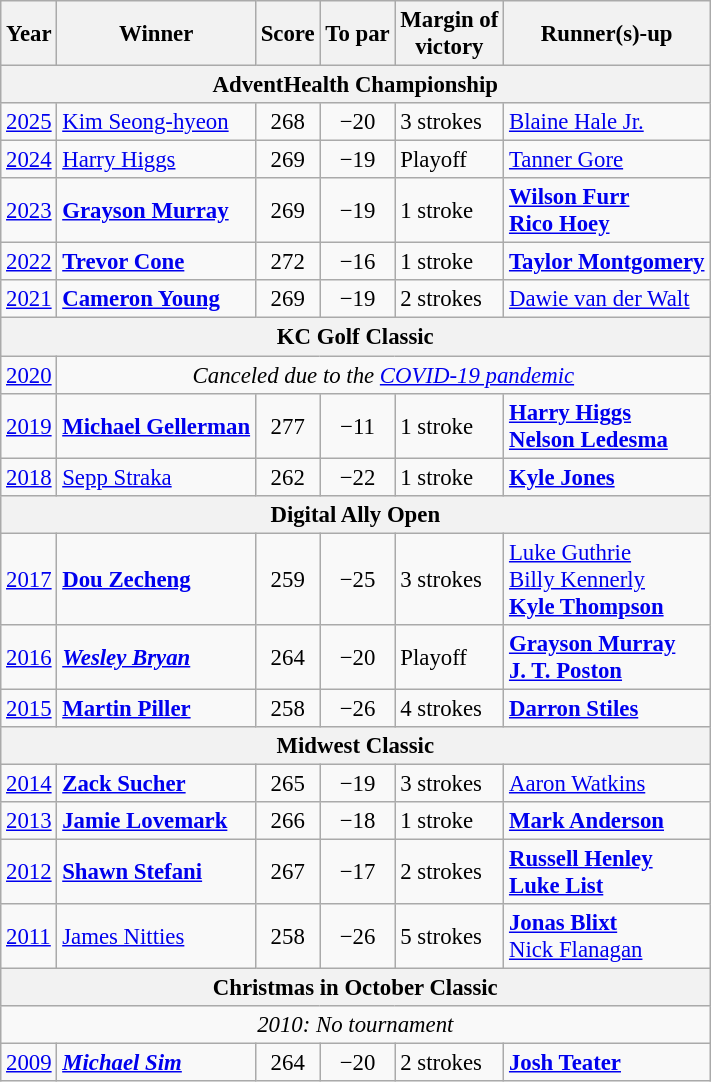<table class=wikitable style=font-size:95%>
<tr>
<th>Year</th>
<th>Winner</th>
<th>Score</th>
<th>To par</th>
<th>Margin of<br>victory</th>
<th>Runner(s)-up</th>
</tr>
<tr>
<th colspan=7>AdventHealth Championship</th>
</tr>
<tr>
<td><a href='#'>2025</a></td>
<td> <a href='#'>Kim Seong-hyeon</a></td>
<td align=center>268</td>
<td align=center>−20</td>
<td>3 strokes</td>
<td> <a href='#'>Blaine Hale Jr.</a></td>
</tr>
<tr>
<td><a href='#'>2024</a></td>
<td> <a href='#'>Harry Higgs</a></td>
<td align=center>269</td>
<td align=center>−19</td>
<td>Playoff</td>
<td> <a href='#'>Tanner Gore</a></td>
</tr>
<tr>
<td><a href='#'>2023</a></td>
<td> <strong><a href='#'>Grayson Murray</a></strong></td>
<td align=center>269</td>
<td align=center>−19</td>
<td>1 stroke</td>
<td> <strong><a href='#'>Wilson Furr</a></strong><br> <strong><a href='#'>Rico Hoey</a></strong></td>
</tr>
<tr>
<td><a href='#'>2022</a></td>
<td> <strong><a href='#'>Trevor Cone</a></strong></td>
<td align=center>272</td>
<td align=center>−16</td>
<td>1 stroke</td>
<td> <strong><a href='#'>Taylor Montgomery</a></strong></td>
</tr>
<tr>
<td><a href='#'>2021</a></td>
<td> <strong><a href='#'>Cameron Young</a></strong></td>
<td align=center>269</td>
<td align=center>−19</td>
<td>2 strokes</td>
<td> <a href='#'>Dawie van der Walt</a></td>
</tr>
<tr>
<th colspan=7>KC Golf Classic</th>
</tr>
<tr>
<td><a href='#'>2020</a></td>
<td colspan=5 align=center><em>Canceled due to the <a href='#'>COVID-19 pandemic</a></em></td>
</tr>
<tr>
<td><a href='#'>2019</a></td>
<td> <strong><a href='#'>Michael Gellerman</a></strong></td>
<td align=center>277</td>
<td align=center>−11</td>
<td>1 stroke</td>
<td> <strong><a href='#'>Harry Higgs</a></strong><br> <strong><a href='#'>Nelson Ledesma</a></strong></td>
</tr>
<tr>
<td><a href='#'>2018</a></td>
<td> <a href='#'>Sepp Straka</a></td>
<td align=center>262</td>
<td align=center>−22</td>
<td>1 stroke</td>
<td> <strong><a href='#'>Kyle Jones</a></strong></td>
</tr>
<tr>
<th colspan=7>Digital Ally Open</th>
</tr>
<tr>
<td><a href='#'>2017</a></td>
<td> <strong><a href='#'>Dou Zecheng</a></strong></td>
<td align=center>259</td>
<td align=center>−25</td>
<td>3 strokes</td>
<td> <a href='#'>Luke Guthrie</a><br> <a href='#'>Billy Kennerly</a><br> <strong><a href='#'>Kyle Thompson</a></strong></td>
</tr>
<tr>
<td><a href='#'>2016</a></td>
<td> <strong><em><a href='#'>Wesley Bryan</a></em></strong></td>
<td align=center>264</td>
<td align=center>−20</td>
<td>Playoff</td>
<td> <strong><a href='#'>Grayson Murray</a></strong><br> <strong><a href='#'>J. T. Poston</a></strong></td>
</tr>
<tr>
<td><a href='#'>2015</a></td>
<td> <strong><a href='#'>Martin Piller</a></strong></td>
<td align=center>258</td>
<td align=center>−26</td>
<td>4 strokes</td>
<td> <strong><a href='#'>Darron Stiles</a></strong></td>
</tr>
<tr>
<th colspan=7>Midwest Classic</th>
</tr>
<tr>
<td><a href='#'>2014</a></td>
<td> <strong><a href='#'>Zack Sucher</a></strong></td>
<td align=center>265</td>
<td align=center>−19</td>
<td>3 strokes</td>
<td> <a href='#'>Aaron Watkins</a></td>
</tr>
<tr>
<td><a href='#'>2013</a></td>
<td> <strong><a href='#'>Jamie Lovemark</a></strong></td>
<td align=center>266</td>
<td align=center>−18</td>
<td>1 stroke</td>
<td> <strong><a href='#'>Mark Anderson</a></strong></td>
</tr>
<tr>
<td><a href='#'>2012</a></td>
<td> <strong><a href='#'>Shawn Stefani</a></strong></td>
<td align=center>267</td>
<td align=center>−17</td>
<td>2 strokes</td>
<td> <strong><a href='#'>Russell Henley</a></strong><br> <strong><a href='#'>Luke List</a></strong></td>
</tr>
<tr>
<td><a href='#'>2011</a></td>
<td> <a href='#'>James Nitties</a></td>
<td align=center>258</td>
<td align=center>−26</td>
<td>5 strokes</td>
<td> <strong><a href='#'>Jonas Blixt</a></strong><br> <a href='#'>Nick Flanagan</a></td>
</tr>
<tr>
<th colspan=7>Christmas in October Classic</th>
</tr>
<tr>
<td colspan=7 align=center><em>2010: No tournament</em></td>
</tr>
<tr>
<td><a href='#'>2009</a></td>
<td> <strong><em><a href='#'>Michael Sim</a></em></strong></td>
<td align=center>264</td>
<td align=center>−20</td>
<td>2 strokes</td>
<td> <strong><a href='#'>Josh Teater</a></strong></td>
</tr>
</table>
